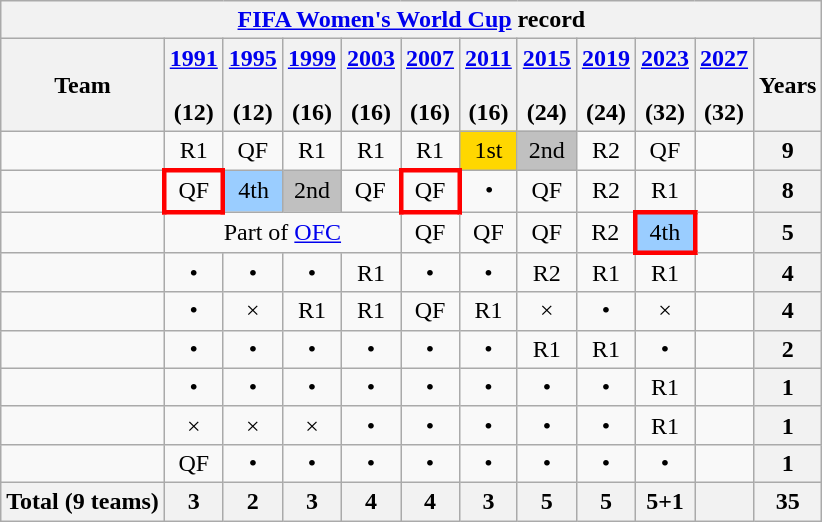<table class="wikitable" style="text-align:center">
<tr>
<th colspan=12><a href='#'>FIFA Women's World Cup</a> record</th>
</tr>
<tr>
<th>Team</th>
<th><a href='#'>1991</a><br><br>(12)</th>
<th><a href='#'>1995</a><br><br>(12)</th>
<th><a href='#'>1999</a><br><br>(16)</th>
<th><a href='#'>2003</a><br><br>(16)</th>
<th><a href='#'>2007</a><br><br>(16)</th>
<th><a href='#'>2011</a><br><br>(16)</th>
<th><a href='#'>2015</a> <br><br>(24)</th>
<th><a href='#'>2019</a><br><br>(24)</th>
<th><a href='#'>2023</a><br> <br>(32)</th>
<th><a href='#'>2027</a><br><br>(32)</th>
<th>Years</th>
</tr>
<tr>
<td align=left></td>
<td>R1</td>
<td>QF</td>
<td>R1</td>
<td>R1</td>
<td>R1</td>
<td style="background:gold;">1st</td>
<td style="background:silver;">2nd</td>
<td>R2</td>
<td>QF</td>
<td></td>
<th>9</th>
</tr>
<tr>
<td align=left></td>
<td style="border: 3px solid red">QF</td>
<td style="background:#9acdff;">4th</td>
<td style="background:silver;">2nd</td>
<td>QF</td>
<td style="border: 3px solid red">QF</td>
<td>•</td>
<td>QF</td>
<td>R2</td>
<td>R1</td>
<td></td>
<th>8</th>
</tr>
<tr>
<td align=left></td>
<td colspan=4>Part of <a href='#'>OFC</a></td>
<td>QF</td>
<td>QF</td>
<td>QF</td>
<td>R2</td>
<td style="border: 3px solid red;background:#9acdff;">4th</td>
<td></td>
<th>5</th>
</tr>
<tr>
<td align=left></td>
<td>•</td>
<td>•</td>
<td>•</td>
<td>R1</td>
<td>•</td>
<td>•</td>
<td>R2</td>
<td>R1</td>
<td>R1</td>
<td></td>
<th>4</th>
</tr>
<tr>
<td align=left></td>
<td>•</td>
<td>×</td>
<td>R1</td>
<td>R1</td>
<td>QF</td>
<td>R1</td>
<td>×</td>
<td>•</td>
<td>×</td>
<td></td>
<th>4</th>
</tr>
<tr>
<td align=left></td>
<td>•</td>
<td>•</td>
<td>•</td>
<td>•</td>
<td>•</td>
<td>•</td>
<td>R1</td>
<td>R1</td>
<td>•</td>
<td></td>
<th>2</th>
</tr>
<tr>
<td align=left></td>
<td>•</td>
<td>•</td>
<td>•</td>
<td>•</td>
<td>•</td>
<td>•</td>
<td>•</td>
<td>•</td>
<td>R1</td>
<td></td>
<th>1</th>
</tr>
<tr>
<td align=left></td>
<td>×</td>
<td>×</td>
<td>×</td>
<td>•</td>
<td>•</td>
<td>•</td>
<td>•</td>
<td>•</td>
<td>R1</td>
<td></td>
<th>1</th>
</tr>
<tr>
<td align=left></td>
<td>QF</td>
<td>•</td>
<td>•</td>
<td>•</td>
<td>•</td>
<td>•</td>
<td>•</td>
<td>•</td>
<td>•</td>
<td></td>
<th>1</th>
</tr>
<tr>
<th align=left>Total (9 teams)</th>
<th>3</th>
<th>2</th>
<th>3</th>
<th>4</th>
<th>4</th>
<th>3</th>
<th>5</th>
<th>5</th>
<th>5+1</th>
<th></th>
<th>35</th>
</tr>
</table>
